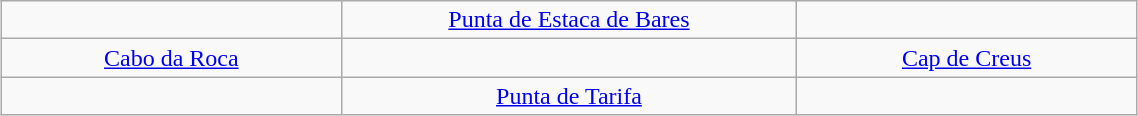<table class="wikitable" width ="60%" border = 2 align="center" style="margin: auto;">
<tr>
<td width ="30%" align="center"></td>
<td width ="40%" align="center"><a href='#'>Punta de Estaca de Bares</a><br></td>
<td width ="30%" align="center"></td>
</tr>
<tr>
<td width ="30%" align="center"><a href='#'>Cabo da Roca</a><br></td>
<td width ="40%" align="center"></td>
<td width ="30%" align="center"><a href='#'>Cap de Creus</a><br></td>
</tr>
<tr>
<td width ="30%" align="center"></td>
<td width ="40%" align="center"><a href='#'>Punta de Tarifa</a><br></td>
<td width ="10%" align="center"></td>
</tr>
</table>
